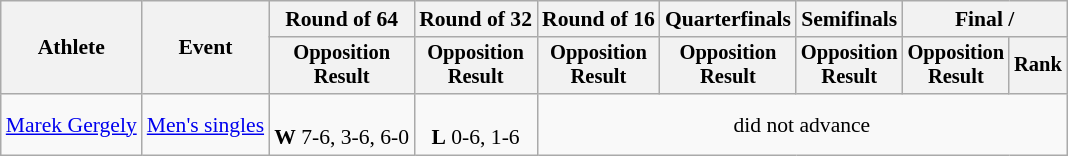<table class="wikitable" style="font-size:90%;">
<tr>
<th rowspan=2>Athlete</th>
<th rowspan=2>Event</th>
<th>Round of 64</th>
<th>Round of 32</th>
<th>Round of 16</th>
<th>Quarterfinals</th>
<th>Semifinals</th>
<th colspan=2>Final / </th>
</tr>
<tr style="font-size:95%">
<th>Opposition<br>Result</th>
<th>Opposition<br>Result</th>
<th>Opposition<br>Result</th>
<th>Opposition<br>Result</th>
<th>Opposition<br>Result</th>
<th>Opposition<br>Result</th>
<th>Rank</th>
</tr>
<tr align=center>
<td align=left><a href='#'>Marek Gergely</a></td>
<td align=left><a href='#'>Men's singles</a></td>
<td><br><strong>W</strong> 7-6, 3-6, 6-0</td>
<td><br><strong>L</strong> 0-6, 1-6</td>
<td colspan=5>did not advance</td>
</tr>
</table>
